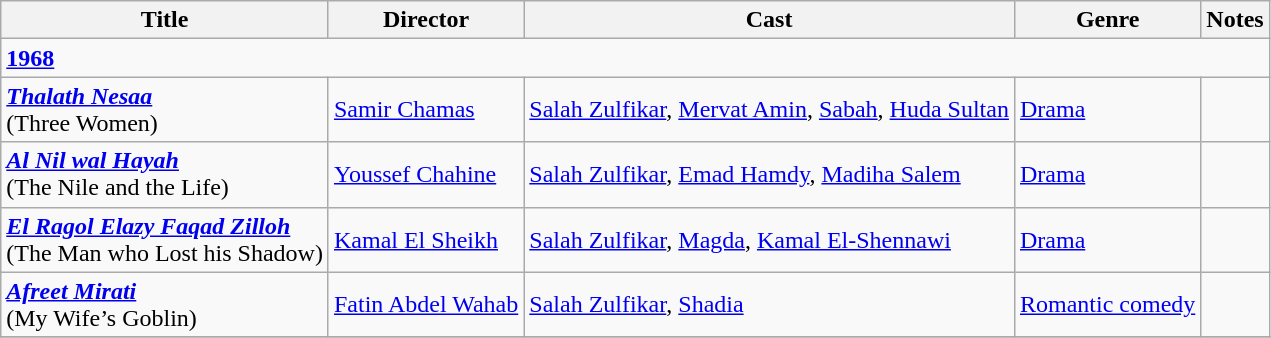<table class="wikitable">
<tr>
<th>Title</th>
<th>Director</th>
<th>Cast</th>
<th>Genre</th>
<th>Notes</th>
</tr>
<tr>
<td colspan="5" ><strong><a href='#'>1968</a></strong></td>
</tr>
<tr>
<td><strong><em><a href='#'>Thalath Nesaa</a></em></strong><br>(Three Women)</td>
<td><a href='#'>Samir Chamas</a></td>
<td><a href='#'>Salah Zulfikar</a>, <a href='#'>Mervat Amin</a>, <a href='#'>Sabah</a>, <a href='#'>Huda Sultan</a></td>
<td><a href='#'>Drama</a></td>
<td></td>
</tr>
<tr>
<td><strong><em><a href='#'>Al Nil wal Hayah</a></em></strong><br>(The Nile and the Life)</td>
<td><a href='#'>Youssef Chahine</a></td>
<td><a href='#'>Salah Zulfikar</a>, <a href='#'>Emad Hamdy</a>, <a href='#'>Madiha Salem</a></td>
<td><a href='#'>Drama</a></td>
<td></td>
</tr>
<tr>
<td><strong><em><a href='#'>El Ragol Elazy Faqad Zilloh</a></em></strong><br>(The Man who Lost his Shadow)</td>
<td><a href='#'>Kamal El Sheikh</a></td>
<td><a href='#'>Salah Zulfikar</a>, <a href='#'>Magda</a>,  <a href='#'>Kamal El-Shennawi</a></td>
<td><a href='#'>Drama</a></td>
<td></td>
</tr>
<tr>
<td><strong><em><a href='#'>Afreet Mirati</a></em></strong><br>(My Wife’s Goblin)</td>
<td><a href='#'>Fatin Abdel Wahab</a></td>
<td><a href='#'>Salah Zulfikar</a>, <a href='#'>Shadia</a></td>
<td><a href='#'>Romantic comedy</a></td>
<td></td>
</tr>
<tr>
</tr>
</table>
